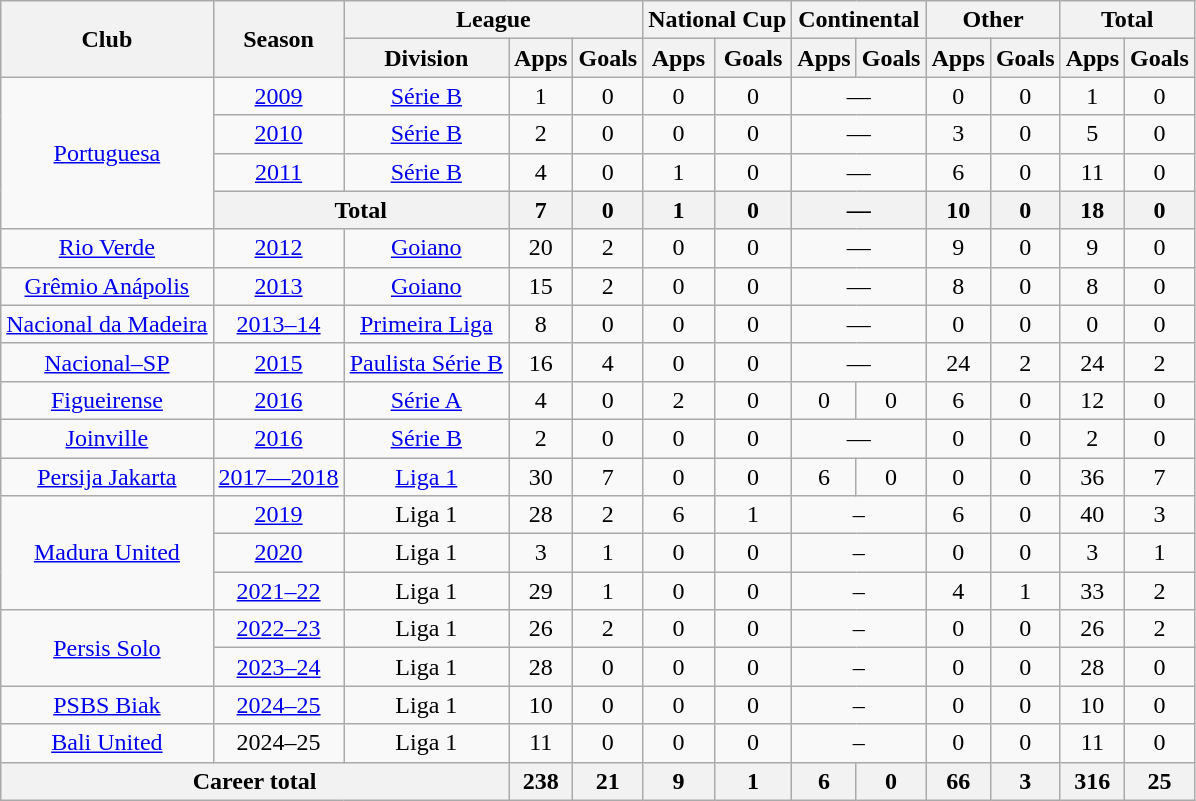<table class="wikitable" style="text-align:center">
<tr>
<th rowspan="2">Club</th>
<th rowspan="2">Season</th>
<th colspan="3">League</th>
<th colspan="2">National Cup</th>
<th colspan="2">Continental</th>
<th colspan="2">Other</th>
<th colspan="2">Total</th>
</tr>
<tr>
<th>Division</th>
<th>Apps</th>
<th>Goals</th>
<th>Apps</th>
<th>Goals</th>
<th>Apps</th>
<th>Goals</th>
<th>Apps</th>
<th>Goals</th>
<th>Apps</th>
<th>Goals</th>
</tr>
<tr>
<td rowspan="4"><a href='#'>Portuguesa</a></td>
<td><a href='#'>2009</a></td>
<td><a href='#'>Série B</a></td>
<td>1</td>
<td>0</td>
<td>0</td>
<td>0</td>
<td colspan="2">—</td>
<td>0</td>
<td>0</td>
<td>1</td>
<td>0</td>
</tr>
<tr>
<td><a href='#'>2010</a></td>
<td><a href='#'>Série B</a></td>
<td>2</td>
<td>0</td>
<td>0</td>
<td>0</td>
<td colspan="2">—</td>
<td>3</td>
<td>0</td>
<td>5</td>
<td>0</td>
</tr>
<tr>
<td><a href='#'>2011</a></td>
<td><a href='#'>Série B</a></td>
<td>4</td>
<td>0</td>
<td>1</td>
<td>0</td>
<td colspan="2">—</td>
<td>6</td>
<td>0</td>
<td>11</td>
<td>0</td>
</tr>
<tr>
<th colspan="2">Total</th>
<th>7</th>
<th>0</th>
<th>1</th>
<th>0</th>
<th colspan="2">—</th>
<th>10</th>
<th>0</th>
<th>18</th>
<th>0</th>
</tr>
<tr>
<td><a href='#'>Rio Verde</a></td>
<td><a href='#'>2012</a></td>
<td><a href='#'>Goiano</a></td>
<td>20</td>
<td>2</td>
<td>0</td>
<td>0</td>
<td colspan="2">—</td>
<td>9</td>
<td>0</td>
<td>9</td>
<td>0</td>
</tr>
<tr>
<td><a href='#'>Grêmio Anápolis</a></td>
<td><a href='#'>2013</a></td>
<td><a href='#'>Goiano</a></td>
<td>15</td>
<td>2</td>
<td>0</td>
<td>0</td>
<td colspan="2">—</td>
<td>8</td>
<td>0</td>
<td>8</td>
<td>0</td>
</tr>
<tr>
<td><a href='#'>Nacional da Madeira</a></td>
<td><a href='#'>2013–14</a></td>
<td><a href='#'>Primeira Liga</a></td>
<td>8</td>
<td>0</td>
<td>0</td>
<td>0</td>
<td colspan="2">—</td>
<td>0</td>
<td>0</td>
<td>0</td>
<td>0</td>
</tr>
<tr>
<td><a href='#'>Nacional–SP</a></td>
<td><a href='#'>2015</a></td>
<td><a href='#'>Paulista Série B</a></td>
<td>16</td>
<td>4</td>
<td>0</td>
<td>0</td>
<td colspan="2">—</td>
<td>24</td>
<td>2</td>
<td>24</td>
<td>2</td>
</tr>
<tr>
<td><a href='#'>Figueirense</a></td>
<td><a href='#'>2016</a></td>
<td><a href='#'>Série A</a></td>
<td>4</td>
<td>0</td>
<td>2</td>
<td>0</td>
<td>0</td>
<td>0</td>
<td>6</td>
<td>0</td>
<td>12</td>
<td>0</td>
</tr>
<tr>
<td><a href='#'>Joinville</a></td>
<td><a href='#'>2016</a></td>
<td><a href='#'>Série B</a></td>
<td>2</td>
<td>0</td>
<td>0</td>
<td>0</td>
<td colspan="2">—</td>
<td>0</td>
<td>0</td>
<td>2</td>
<td>0</td>
</tr>
<tr>
<td><a href='#'>Persija Jakarta</a></td>
<td><a href='#'>2017—2018</a></td>
<td><a href='#'>Liga 1</a></td>
<td>30</td>
<td>7</td>
<td>0</td>
<td>0</td>
<td>6</td>
<td>0</td>
<td>0</td>
<td>0</td>
<td>36</td>
<td>7</td>
</tr>
<tr>
<td rowspan="3"><a href='#'>Madura United</a></td>
<td><a href='#'>2019</a></td>
<td rowspan="1" valign="center">Liga 1</td>
<td>28</td>
<td>2</td>
<td>6</td>
<td>1</td>
<td colspan="2">–</td>
<td>6</td>
<td>0</td>
<td>40</td>
<td>3</td>
</tr>
<tr>
<td><a href='#'>2020</a></td>
<td rowspan="1" valign="center">Liga 1</td>
<td>3</td>
<td>1</td>
<td>0</td>
<td>0</td>
<td colspan="2">–</td>
<td>0</td>
<td>0</td>
<td>3</td>
<td>1</td>
</tr>
<tr>
<td><a href='#'>2021–22</a></td>
<td rowspan="1" valign="center">Liga 1</td>
<td>29</td>
<td>1</td>
<td>0</td>
<td>0</td>
<td colspan="2">–</td>
<td>4</td>
<td>1</td>
<td>33</td>
<td>2</td>
</tr>
<tr>
<td rowspan="2"><a href='#'>Persis Solo</a></td>
<td><a href='#'>2022–23</a></td>
<td rowspan="1" valign="center">Liga 1</td>
<td>26</td>
<td>2</td>
<td>0</td>
<td>0</td>
<td colspan="2">–</td>
<td>0</td>
<td>0</td>
<td>26</td>
<td>2</td>
</tr>
<tr>
<td><a href='#'>2023–24</a></td>
<td rowspan="1" valign="center">Liga 1</td>
<td>28</td>
<td>0</td>
<td>0</td>
<td>0</td>
<td colspan="2">–</td>
<td>0</td>
<td>0</td>
<td>28</td>
<td>0</td>
</tr>
<tr>
<td rowspan="1"><a href='#'>PSBS Biak</a></td>
<td><a href='#'>2024–25</a></td>
<td rowspan="1" valign="center">Liga 1</td>
<td>10</td>
<td>0</td>
<td>0</td>
<td>0</td>
<td colspan="2">–</td>
<td>0</td>
<td>0</td>
<td>10</td>
<td>0</td>
</tr>
<tr>
<td rowspan="1"><a href='#'>Bali United</a></td>
<td>2024–25</td>
<td rowspan="1" valign="center">Liga 1</td>
<td>11</td>
<td>0</td>
<td>0</td>
<td>0</td>
<td colspan="2">–</td>
<td>0</td>
<td>0</td>
<td>11</td>
<td>0</td>
</tr>
<tr>
<th colspan="3">Career total</th>
<th>238</th>
<th>21</th>
<th>9</th>
<th>1</th>
<th>6</th>
<th>0</th>
<th>66</th>
<th>3</th>
<th>316</th>
<th>25</th>
</tr>
</table>
